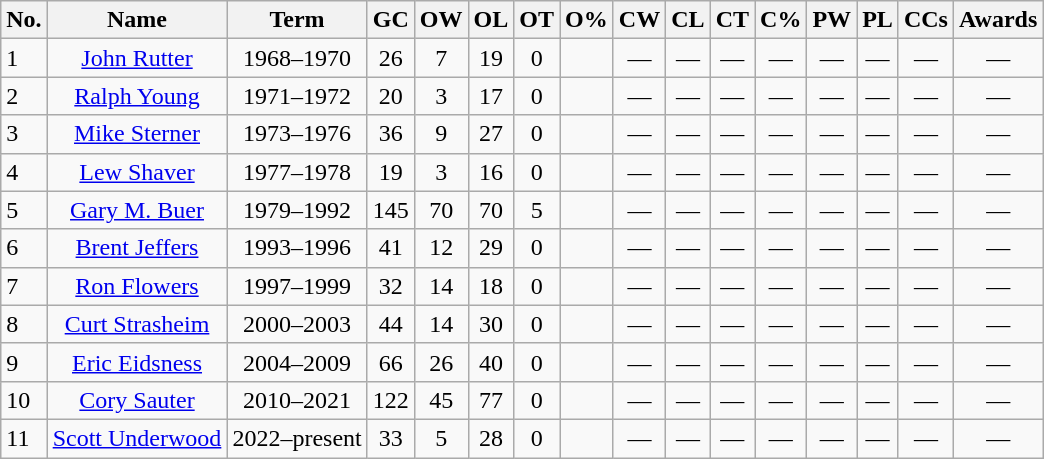<table class="wikitable sortable">
<tr>
<th>No.</th>
<th>Name</th>
<th>Term</th>
<th>GC</th>
<th>OW</th>
<th>OL</th>
<th>OT</th>
<th>O%</th>
<th>CW</th>
<th>CL</th>
<th>CT</th>
<th>C%</th>
<th>PW</th>
<th>PL</th>
<th>CCs</th>
<th class="unsortable">Awards</th>
</tr>
<tr>
<td>1</td>
<td align="center"><a href='#'>John Rutter</a></td>
<td align="center">1968–1970</td>
<td align="center">26</td>
<td align="center">7</td>
<td align="center">19</td>
<td align="center">0</td>
<td align="center"></td>
<td align="center">—</td>
<td align="center">—</td>
<td align="center">—</td>
<td align="center">—</td>
<td align="center">—</td>
<td align="center">—</td>
<td align="center">—</td>
<td align="center">—</td>
</tr>
<tr>
<td>2</td>
<td align="center"><a href='#'>Ralph Young</a></td>
<td align="center">1971–1972</td>
<td align="center">20</td>
<td align="center">3</td>
<td align="center">17</td>
<td align="center">0</td>
<td align="center"></td>
<td align="center">—</td>
<td align="center">—</td>
<td align="center">—</td>
<td align="center">—</td>
<td align="center">—</td>
<td align="center">—</td>
<td align="center">—</td>
<td align="center">—</td>
</tr>
<tr>
<td>3</td>
<td align="center"><a href='#'>Mike Sterner</a></td>
<td align="center">1973–1976</td>
<td align="center">36</td>
<td align="center">9</td>
<td align="center">27</td>
<td align="center">0</td>
<td align="center"></td>
<td align="center">—</td>
<td align="center">—</td>
<td align="center">—</td>
<td align="center">—</td>
<td align="center">—</td>
<td align="center">—</td>
<td align="center">—</td>
<td align="center">—</td>
</tr>
<tr>
<td>4</td>
<td align="center"><a href='#'>Lew Shaver</a></td>
<td align="center">1977–1978</td>
<td align="center">19</td>
<td align="center">3</td>
<td align="center">16</td>
<td align="center">0</td>
<td align="center"></td>
<td align="center">—</td>
<td align="center">—</td>
<td align="center">—</td>
<td align="center">—</td>
<td align="center">—</td>
<td align="center">—</td>
<td align="center">—</td>
<td align="center">—</td>
</tr>
<tr>
<td>5</td>
<td align="center"><a href='#'>Gary M. Buer</a></td>
<td align="center">1979–1992</td>
<td align="center">145</td>
<td align="center">70</td>
<td align="center">70</td>
<td align="center">5</td>
<td align="center"></td>
<td align="center">—</td>
<td align="center">—</td>
<td align="center">—</td>
<td align="center">—</td>
<td align="center">—</td>
<td align="center">—</td>
<td align="center">—</td>
<td align="center">—</td>
</tr>
<tr>
<td>6</td>
<td align="center"><a href='#'>Brent Jeffers</a></td>
<td align="center">1993–1996</td>
<td align="center">41</td>
<td align="center">12</td>
<td align="center">29</td>
<td align="center">0</td>
<td align="center"></td>
<td align="center">—</td>
<td align="center">—</td>
<td align="center">—</td>
<td align="center">—</td>
<td align="center">—</td>
<td align="center">—</td>
<td align="center">—</td>
<td align="center">—</td>
</tr>
<tr>
<td>7</td>
<td align="center"><a href='#'>Ron Flowers</a></td>
<td align="center">1997–1999</td>
<td align="center">32</td>
<td align="center">14</td>
<td align="center">18</td>
<td align="center">0</td>
<td align="center"></td>
<td align="center">—</td>
<td align="center">—</td>
<td align="center">—</td>
<td align="center">—</td>
<td align="center">—</td>
<td align="center">—</td>
<td align="center">—</td>
<td align="center">—</td>
</tr>
<tr>
<td>8</td>
<td align="center"><a href='#'>Curt Strasheim</a></td>
<td align="center">2000–2003</td>
<td align="center">44</td>
<td align="center">14</td>
<td align="center">30</td>
<td align="center">0</td>
<td align="center"></td>
<td align="center">—</td>
<td align="center">—</td>
<td align="center">—</td>
<td align="center">—</td>
<td align="center">—</td>
<td align="center">—</td>
<td align="center">—</td>
<td align="center">—</td>
</tr>
<tr>
<td>9</td>
<td align="center"><a href='#'>Eric Eidsness</a></td>
<td align="center">2004–2009</td>
<td align="center">66</td>
<td align="center">26</td>
<td align="center">40</td>
<td align="center">0</td>
<td align="center"></td>
<td align="center">—</td>
<td align="center">—</td>
<td align="center">—</td>
<td align="center">—</td>
<td align="center">—</td>
<td align="center">—</td>
<td align="center">—</td>
<td align="center">—</td>
</tr>
<tr>
<td>10</td>
<td align="center"><a href='#'>Cory Sauter</a></td>
<td align="center">2010–2021</td>
<td align="center">122</td>
<td align="center">45</td>
<td align="center">77</td>
<td align="center">0</td>
<td align="center"></td>
<td align="center">—</td>
<td align="center">—</td>
<td align="center">—</td>
<td align="center">—</td>
<td align="center">—</td>
<td align="center">—</td>
<td align="center">—</td>
<td align="center">—</td>
</tr>
<tr>
<td>11</td>
<td align="center"><a href='#'>Scott Underwood</a></td>
<td align="center">2022–present</td>
<td align="center">33</td>
<td align="center">5</td>
<td align="center">28</td>
<td align="center">0</td>
<td align="center"></td>
<td align="center">—</td>
<td align="center">—</td>
<td align="center">—</td>
<td align="center">—</td>
<td align="center">—</td>
<td align="center">—</td>
<td align="center">—</td>
<td align="center">—</td>
</tr>
</table>
